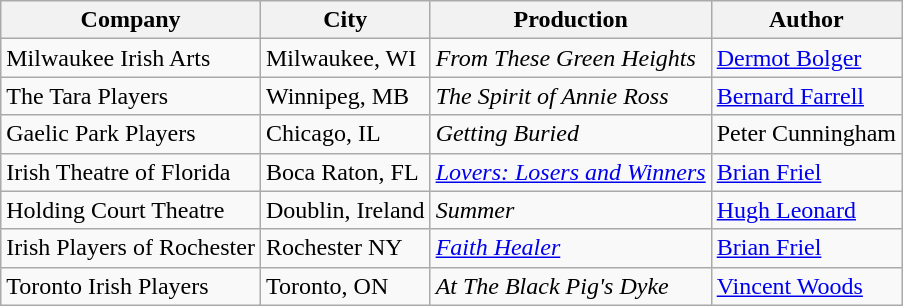<table class="wikitable">
<tr>
<th>Company</th>
<th>City</th>
<th>Production</th>
<th>Author</th>
</tr>
<tr>
<td>Milwaukee Irish Arts</td>
<td>Milwaukee, WI</td>
<td><em>From These Green Heights</em></td>
<td><a href='#'>Dermot Bolger</a></td>
</tr>
<tr>
<td>The Tara Players</td>
<td>Winnipeg, MB</td>
<td><em>The Spirit of Annie Ross</em></td>
<td><a href='#'>Bernard Farrell</a></td>
</tr>
<tr>
<td>Gaelic Park Players</td>
<td>Chicago, IL</td>
<td><em>Getting Buried</em></td>
<td>Peter Cunningham</td>
</tr>
<tr>
<td>Irish Theatre of Florida</td>
<td>Boca Raton, FL</td>
<td><a href='#'><em>Lovers: Losers and Winners</em></a></td>
<td><a href='#'>Brian Friel</a></td>
</tr>
<tr>
<td>Holding Court Theatre</td>
<td>Doublin, Ireland</td>
<td><em>Summer</em></td>
<td><a href='#'>Hugh Leonard</a></td>
</tr>
<tr>
<td>Irish Players of Rochester</td>
<td>Rochester NY</td>
<td><em><a href='#'>Faith Healer</a></em></td>
<td><a href='#'>Brian Friel</a></td>
</tr>
<tr>
<td>Toronto Irish Players</td>
<td>Toronto, ON</td>
<td><em>At The Black Pig's Dyke</em></td>
<td><a href='#'>Vincent Woods</a></td>
</tr>
</table>
